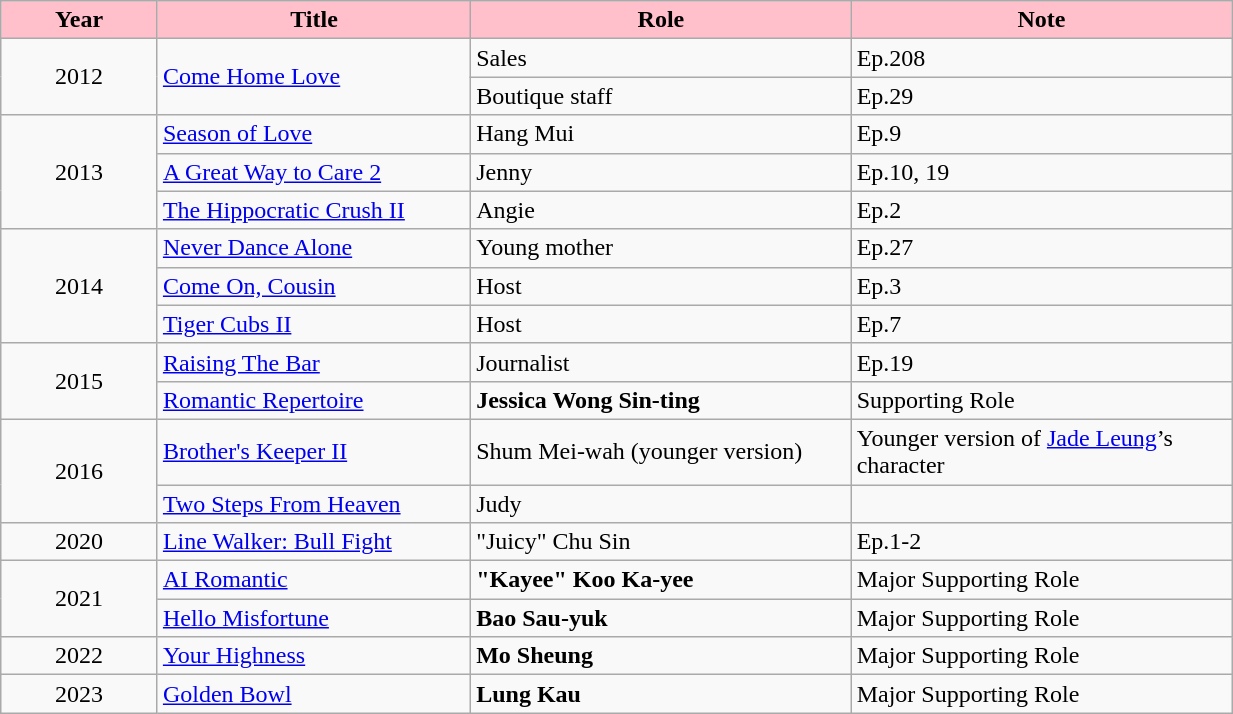<table class="wikitable" width="65%">
<tr style="background:pink; color:black" align=center>
<td style="width:7%"><strong>Year</strong></td>
<td style="width:14%"><strong>Title</strong></td>
<td style="width:17%"><strong>Role</strong></td>
<td style="width:17%"><strong>Note</strong></td>
</tr>
<tr>
<td rowspan="2" style="text-align:center;">2012</td>
<td rowspan="2"><a href='#'>Come Home Love</a></td>
<td>Sales</td>
<td>Ep.208</td>
</tr>
<tr>
<td>Boutique staff</td>
<td>Ep.29</td>
</tr>
<tr>
<td rowspan="3" style="text-align:center;">2013</td>
<td><a href='#'>Season of Love</a></td>
<td>Hang Mui</td>
<td>Ep.9</td>
</tr>
<tr>
<td><a href='#'>A Great Way to Care 2</a></td>
<td>Jenny</td>
<td>Ep.10, 19</td>
</tr>
<tr>
<td><a href='#'>The Hippocratic Crush II</a></td>
<td>Angie</td>
<td>Ep.2</td>
</tr>
<tr>
<td rowspan="3" style="text-align:center;">2014</td>
<td><a href='#'>Never Dance Alone</a></td>
<td>Young mother</td>
<td>Ep.27</td>
</tr>
<tr>
<td><a href='#'>Come On, Cousin</a></td>
<td>Host</td>
<td>Ep.3</td>
</tr>
<tr>
<td><a href='#'>Tiger Cubs II</a></td>
<td>Host</td>
<td>Ep.7</td>
</tr>
<tr>
<td rowspan="2" style="text-align:center;">2015</td>
<td><a href='#'>Raising The Bar</a></td>
<td>Journalist</td>
<td>Ep.19</td>
</tr>
<tr>
<td><a href='#'>Romantic Repertoire</a></td>
<td><strong>Jessica Wong Sin-ting</strong></td>
<td>Supporting Role</td>
</tr>
<tr>
<td rowspan="2" style="text-align:center;">2016</td>
<td><a href='#'>Brother's Keeper II</a></td>
<td>Shum Mei-wah (younger version)</td>
<td>Younger version of <a href='#'>Jade Leung</a>’s character</td>
</tr>
<tr>
<td><a href='#'>Two Steps From Heaven</a></td>
<td>Judy</td>
<td></td>
</tr>
<tr>
<td style="text-align:center;">2020</td>
<td><a href='#'>Line Walker: Bull Fight</a></td>
<td>"Juicy" Chu Sin</td>
<td>Ep.1-2</td>
</tr>
<tr>
<td rowspan="2" style="text-align:center;">2021</td>
<td><a href='#'>AI Romantic</a></td>
<td><strong> "Kayee" Koo Ka-yee </strong></td>
<td>Major Supporting Role</td>
</tr>
<tr>
<td><a href='#'>Hello Misfortune</a></td>
<td><strong> Bao Sau-yuk </strong></td>
<td>Major Supporting Role</td>
</tr>
<tr>
<td style="text-align:center;">2022</td>
<td><a href='#'>Your Highness</a></td>
<td><strong> Mo Sheung </strong></td>
<td>Major Supporting Role</td>
</tr>
<tr>
<td style="text-align:center;">2023</td>
<td><a href='#'>Golden Bowl</a></td>
<td><strong> Lung Kau </strong></td>
<td>Major Supporting Role</td>
</tr>
</table>
